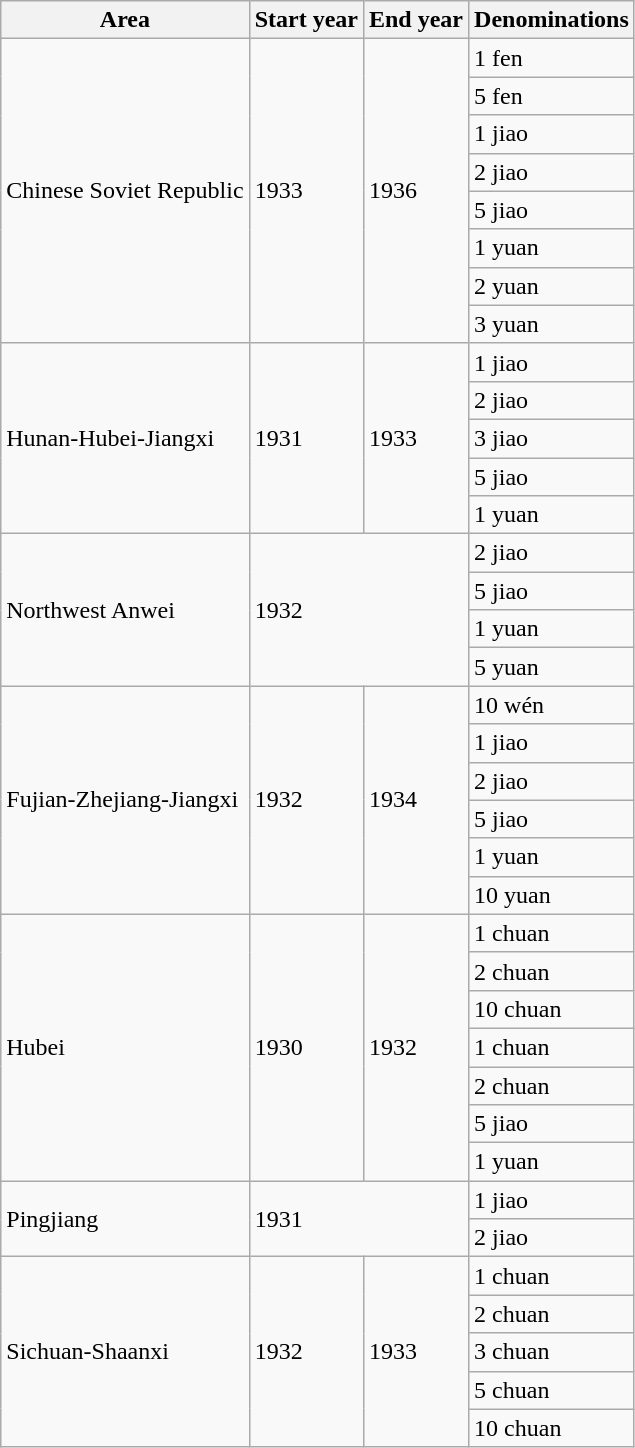<table class="wikitable">
<tr>
<th>Area</th>
<th>Start year</th>
<th>End year</th>
<th>Denominations</th>
</tr>
<tr>
<td rowspan=8>Chinese Soviet Republic</td>
<td rowspan=8>1933</td>
<td rowspan=8>1936</td>
<td>1 fen</td>
</tr>
<tr>
<td>5 fen</td>
</tr>
<tr>
<td>1 jiao</td>
</tr>
<tr>
<td>2 jiao</td>
</tr>
<tr>
<td>5 jiao</td>
</tr>
<tr>
<td>1 yuan</td>
</tr>
<tr>
<td>2 yuan</td>
</tr>
<tr>
<td>3 yuan</td>
</tr>
<tr>
<td rowspan=5>Hunan-Hubei-Jiangxi</td>
<td rowspan=5>1931</td>
<td rowspan=5>1933</td>
<td>1 jiao</td>
</tr>
<tr>
<td>2 jiao</td>
</tr>
<tr>
<td>3 jiao</td>
</tr>
<tr>
<td>5 jiao</td>
</tr>
<tr>
<td>1 yuan</td>
</tr>
<tr>
<td rowspan=4>Northwest Anwei</td>
<td rowspan=4 colspan=2>1932</td>
<td>2 jiao</td>
</tr>
<tr>
<td>5 jiao</td>
</tr>
<tr>
<td>1 yuan</td>
</tr>
<tr>
<td>5 yuan</td>
</tr>
<tr>
<td rowspan=6>Fujian-Zhejiang-Jiangxi</td>
<td rowspan=6>1932</td>
<td rowspan=6>1934</td>
<td>10 wén</td>
</tr>
<tr>
<td>1 jiao</td>
</tr>
<tr>
<td>2 jiao</td>
</tr>
<tr>
<td>5 jiao</td>
</tr>
<tr>
<td>1 yuan</td>
</tr>
<tr>
<td>10 yuan</td>
</tr>
<tr>
<td rowspan=7>Hubei</td>
<td rowspan=7>1930</td>
<td rowspan=7>1932</td>
<td>1 chuan</td>
</tr>
<tr>
<td>2 chuan</td>
</tr>
<tr>
<td>10 chuan</td>
</tr>
<tr>
<td>1 chuan</td>
</tr>
<tr>
<td>2 chuan</td>
</tr>
<tr>
<td>5 jiao</td>
</tr>
<tr>
<td>1 yuan</td>
</tr>
<tr>
<td rowspan=2>Pingjiang</td>
<td rowspan=2 colspan=2>1931</td>
<td>1 jiao</td>
</tr>
<tr>
<td>2 jiao</td>
</tr>
<tr>
<td rowspan=5>Sichuan-Shaanxi</td>
<td rowspan=5>1932</td>
<td rowspan=5>1933</td>
<td>1 chuan</td>
</tr>
<tr>
<td>2 chuan</td>
</tr>
<tr>
<td>3 chuan</td>
</tr>
<tr>
<td>5 chuan</td>
</tr>
<tr>
<td>10 chuan</td>
</tr>
</table>
